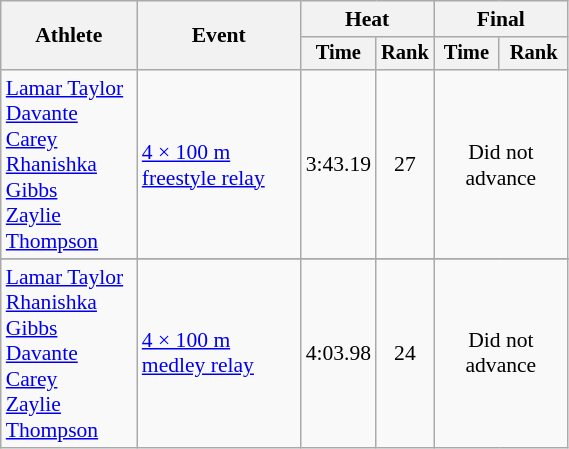<table class="wikitable" style="text-align:center; font-size:90%; width:30%;">
<tr>
<th rowspan="2">Athlete</th>
<th rowspan="2">Event</th>
<th colspan="2">Heat</th>
<th colspan="2">Final</th>
</tr>
<tr style="font-size:95%">
<th>Time</th>
<th>Rank</th>
<th>Time</th>
<th>Rank</th>
</tr>
<tr>
<td align=left><a href='#'>Lamar Taylor</a><br><a href='#'>Davante Carey</a><br><a href='#'>Rhanishka Gibbs</a> <br><a href='#'>Zaylie Thompson</a></td>
<td align=left><a href='#'>4 × 100 m freestyle relay</a></td>
<td>3:43.19</td>
<td>27</td>
<td colspan=2>Did not advance</td>
</tr>
<tr>
</tr>
<tr>
<td align=left><a href='#'>Lamar Taylor</a><br><a href='#'>Rhanishka Gibbs</a> <br><a href='#'>Davante Carey</a> <br><a href='#'>Zaylie Thompson</a></td>
<td align=left><a href='#'>4 × 100 m medley relay</a></td>
<td>4:03.98</td>
<td>24</td>
<td colspan="2">Did not advance</td>
</tr>
</table>
